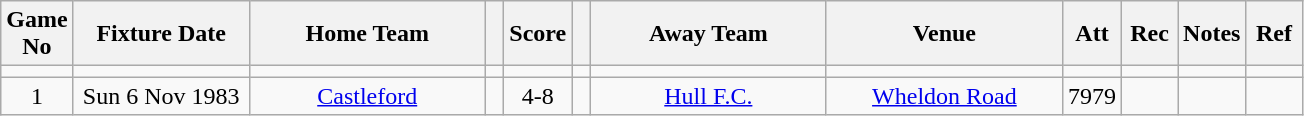<table class="wikitable" style="text-align:center;">
<tr>
<th width=10 abbr="No">Game No</th>
<th width=110 abbr="Date">Fixture Date</th>
<th width=150 abbr="Home Team">Home Team</th>
<th width=5 abbr="space"></th>
<th width=20 abbr="Score">Score</th>
<th width=5 abbr="space"></th>
<th width=150 abbr="Away Team">Away Team</th>
<th width=150 abbr="Venue">Venue</th>
<th width=30 abbr="Att">Att</th>
<th width=30 abbr="Rec">Rec</th>
<th width=20 abbr="Notes">Notes</th>
<th width=30 abbr="Ref">Ref</th>
</tr>
<tr>
<td></td>
<td></td>
<td></td>
<td></td>
<td></td>
<td></td>
<td></td>
<td></td>
<td></td>
<td></td>
<td></td>
<td></td>
</tr>
<tr>
<td>1</td>
<td>Sun 6 Nov 1983</td>
<td><a href='#'>Castleford</a></td>
<td></td>
<td>4-8</td>
<td></td>
<td><a href='#'>Hull F.C.</a></td>
<td><a href='#'>Wheldon Road</a></td>
<td>7979</td>
<td></td>
<td></td>
<td></td>
</tr>
</table>
